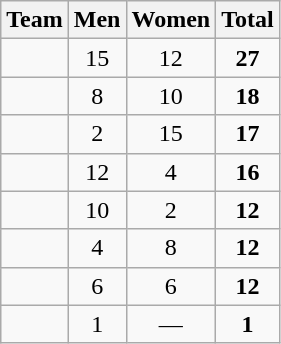<table class=wikitable style=text-align:center>
<tr>
<th>Team</th>
<th>Men</th>
<th>Women</th>
<th>Total</th>
</tr>
<tr>
<td align=left></td>
<td>15</td>
<td>12</td>
<td><strong>27</strong></td>
</tr>
<tr>
<td align=left></td>
<td>8</td>
<td>10</td>
<td><strong>18</strong></td>
</tr>
<tr>
<td align=left></td>
<td>2</td>
<td>15</td>
<td><strong>17</strong></td>
</tr>
<tr>
<td align=left></td>
<td>12</td>
<td>4</td>
<td><strong>16</strong></td>
</tr>
<tr>
<td align=left></td>
<td>10</td>
<td>2</td>
<td><strong>12</strong></td>
</tr>
<tr>
<td align=left></td>
<td>4</td>
<td>8</td>
<td><strong>12</strong></td>
</tr>
<tr>
<td align=left></td>
<td>6</td>
<td>6</td>
<td><strong>12</strong></td>
</tr>
<tr>
<td align=left></td>
<td>1</td>
<td>—</td>
<td><strong>1</strong></td>
</tr>
</table>
